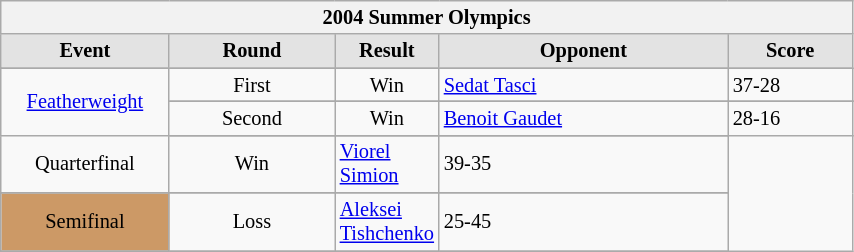<table style='font-size: 85%; text-align: left;' class='wikitable' width='45%'>
<tr>
<th colspan=5>2004 Summer Olympics</th>
</tr>
<tr>
<th style='border-style: none none solid solid; background: #e3e3e3; width: 20%'><strong>Event</strong></th>
<th style='border-style: none none solid solid; background: #e3e3e3; width: 20%'><strong>Round</strong></th>
<th style='border-style: none none solid solid; background: #e3e3e3; width: 10%'><strong>Result</strong></th>
<th style='border-style: none none solid solid; background: #e3e3e3; width: 35%'><strong>Opponent</strong></th>
<th style='border-style: none none solid solid; background: #e3e3e3; width: 15%'><strong>Score</strong></th>
</tr>
<tr>
</tr>
<tr align=center>
<td rowspan="4" style="text-align:center;"><a href='#'>Featherweight</a></td>
<td align='center'>First</td>
<td>Win</td>
<td align='left'> <a href='#'>Sedat Tasci</a></td>
<td align='left'>37-28</td>
</tr>
<tr>
</tr>
<tr align=center>
<td align='center'>Second</td>
<td>Win</td>
<td align='left'> <a href='#'>Benoit Gaudet</a></td>
<td align='left'>28-16</td>
</tr>
<tr>
</tr>
<tr align=center>
<td align='center'>Quarterfinal</td>
<td>Win</td>
<td align='left'> <a href='#'>Viorel Simion</a></td>
<td align='left'>39-35</td>
</tr>
<tr>
</tr>
<tr align=center>
<td align='center'; bgcolor="#cc9966">Semifinal</td>
<td>Loss</td>
<td align='left'> <a href='#'>Aleksei Tishchenko</a></td>
<td align='left'>25-45</td>
</tr>
<tr>
</tr>
</table>
